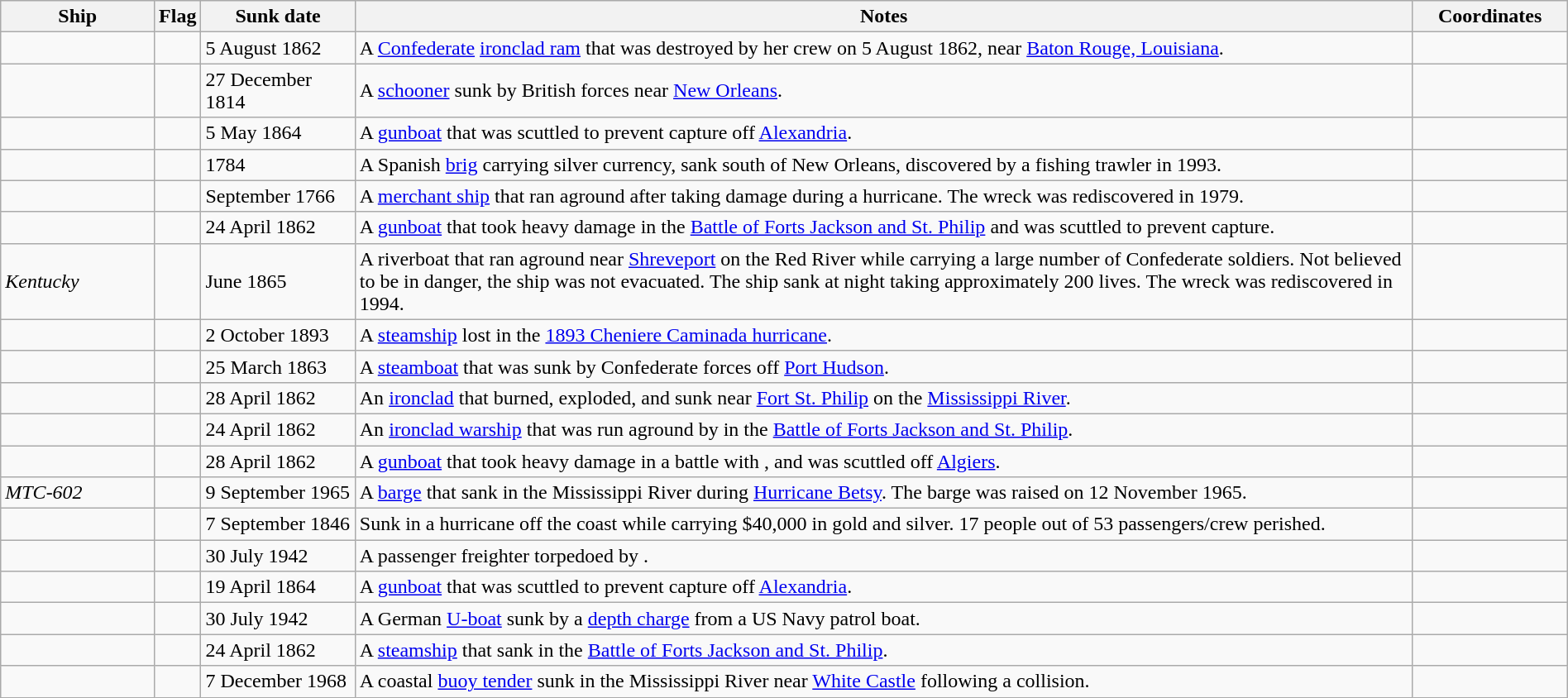<table class=wikitable | style = "width:100%">
<tr>
<th style="width:10%">Ship</th>
<th>Flag</th>
<th style="width:10%">Sunk date</th>
<th style="width:70%">Notes</th>
<th style="width:10%">Coordinates</th>
</tr>
<tr>
<td></td>
<td></td>
<td>5 August 1862</td>
<td>A <a href='#'>Confederate</a> <a href='#'>ironclad ram</a> that was destroyed by her crew on 5 August 1862, near <a href='#'>Baton Rouge, Louisiana</a>.</td>
<td></td>
</tr>
<tr>
<td></td>
<td></td>
<td>27 December 1814</td>
<td>A <a href='#'>schooner</a> sunk by British forces near <a href='#'>New Orleans</a>.</td>
<td></td>
</tr>
<tr>
<td></td>
<td></td>
<td>5 May 1864</td>
<td>A <a href='#'>gunboat</a> that was scuttled to prevent capture off <a href='#'>Alexandria</a>.</td>
<td></td>
</tr>
<tr>
<td></td>
<td></td>
<td>1784</td>
<td>A Spanish <a href='#'>brig</a> carrying silver currency, sank  south of New Orleans, discovered by a fishing trawler in 1993.</td>
<td></td>
</tr>
<tr>
<td></td>
<td></td>
<td>September 1766</td>
<td>A <a href='#'>merchant ship</a> that ran aground after taking damage during a hurricane. The wreck was rediscovered in 1979.</td>
<td></td>
</tr>
<tr>
<td></td>
<td></td>
<td>24 April 1862</td>
<td>A <a href='#'>gunboat</a> that took heavy damage in the <a href='#'>Battle of Forts Jackson and St. Philip</a> and was scuttled to prevent capture.</td>
<td></td>
</tr>
<tr>
<td><em>Kentucky</em></td>
<td></td>
<td>June 1865</td>
<td>A riverboat that ran aground near <a href='#'>Shreveport</a> on the Red River while carrying a large number of Confederate soldiers.  Not believed to be in danger, the ship was not evacuated.  The ship sank at night taking approximately 200 lives.   The wreck was rediscovered in 1994.</td>
<td></td>
</tr>
<tr>
<td></td>
<td></td>
<td>2 October 1893</td>
<td>A <a href='#'>steamship</a> lost in the <a href='#'>1893 Cheniere Caminada hurricane</a>.</td>
<td></td>
</tr>
<tr>
<td></td>
<td></td>
<td>25 March 1863</td>
<td>A <a href='#'>steamboat</a> that was sunk by Confederate forces off <a href='#'>Port Hudson</a>.</td>
<td></td>
</tr>
<tr>
<td></td>
<td></td>
<td>28 April 1862</td>
<td>An <a href='#'>ironclad</a> that burned, exploded, and sunk near <a href='#'>Fort St. Philip</a> on the <a href='#'>Mississippi River</a>.</td>
<td></td>
</tr>
<tr>
<td></td>
<td></td>
<td>24 April 1862</td>
<td>An <a href='#'>ironclad warship</a> that was run aground by  in the <a href='#'>Battle of Forts Jackson and St. Philip</a>.</td>
<td></td>
</tr>
<tr>
<td></td>
<td></td>
<td>28 April 1862</td>
<td>A <a href='#'>gunboat</a> that took heavy damage in a battle with , and was scuttled off <a href='#'>Algiers</a>.</td>
<td></td>
</tr>
<tr>
<td><em>MTC-602</em></td>
<td></td>
<td>9 September 1965</td>
<td>A <a href='#'>barge</a> that sank in the Mississippi River during <a href='#'>Hurricane Betsy</a>.  The barge was raised on 12 November 1965.</td>
<td></td>
</tr>
<tr>
<td></td>
<td></td>
<td>7 September 1846</td>
<td>Sunk in a hurricane off the coast while carrying $40,000 in gold and silver. 17 people out of 53 passengers/crew perished.</td>
<td></td>
</tr>
<tr>
<td></td>
<td></td>
<td>30 July 1942</td>
<td>A passenger freighter torpedoed by .</td>
<td></td>
</tr>
<tr>
<td></td>
<td></td>
<td>19 April 1864</td>
<td>A <a href='#'>gunboat</a> that was scuttled to prevent capture off <a href='#'>Alexandria</a>.</td>
<td></td>
</tr>
<tr>
<td></td>
<td></td>
<td>30 July 1942</td>
<td>A German <a href='#'>U-boat</a> sunk by a <a href='#'>depth charge</a> from a US Navy patrol boat.</td>
<td></td>
</tr>
<tr>
<td></td>
<td></td>
<td>24 April 1862</td>
<td>A <a href='#'>steamship</a> that sank in the <a href='#'>Battle of Forts Jackson and St. Philip</a>.</td>
<td></td>
</tr>
<tr>
<td></td>
<td></td>
<td>7 December 1968</td>
<td>A coastal <a href='#'>buoy tender</a> sunk in the Mississippi River near <a href='#'>White Castle</a> following a collision.</td>
<td></td>
</tr>
</table>
